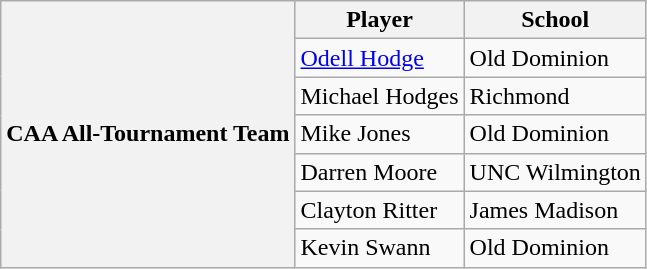<table class="wikitable" border="1">
<tr>
<th rowspan=7 valign=middle>CAA All-Tournament Team</th>
<th>Player</th>
<th>School</th>
</tr>
<tr>
<td><a href='#'>Odell Hodge</a></td>
<td>Old Dominion</td>
</tr>
<tr>
<td>Michael Hodges</td>
<td>Richmond</td>
</tr>
<tr>
<td>Mike Jones</td>
<td>Old Dominion</td>
</tr>
<tr>
<td>Darren Moore</td>
<td>UNC Wilmington</td>
</tr>
<tr>
<td>Clayton Ritter</td>
<td>James Madison</td>
</tr>
<tr>
<td>Kevin Swann</td>
<td>Old Dominion</td>
</tr>
</table>
